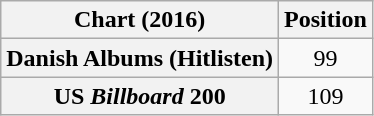<table class="wikitable sortable plainrowheaders" style="text-align:center;">
<tr>
<th>Chart (2016)</th>
<th>Position</th>
</tr>
<tr>
<th scope="row">Danish Albums (Hitlisten)</th>
<td>99</td>
</tr>
<tr>
<th scope="row">US <em>Billboard</em> 200</th>
<td>109</td>
</tr>
</table>
